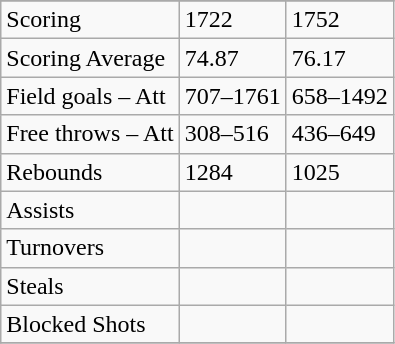<table class="wikitable">
<tr>
</tr>
<tr>
<td>Scoring</td>
<td>1722</td>
<td>1752</td>
</tr>
<tr>
<td>Scoring Average</td>
<td>74.87</td>
<td>76.17</td>
</tr>
<tr>
<td>Field goals – Att</td>
<td>707–1761</td>
<td>658–1492</td>
</tr>
<tr>
<td>Free throws – Att</td>
<td>308–516</td>
<td>436–649</td>
</tr>
<tr>
<td>Rebounds</td>
<td>1284</td>
<td>1025</td>
</tr>
<tr>
<td>Assists</td>
<td></td>
<td></td>
</tr>
<tr>
<td>Turnovers</td>
<td></td>
<td></td>
</tr>
<tr>
<td>Steals</td>
<td></td>
<td></td>
</tr>
<tr>
<td>Blocked Shots</td>
<td></td>
<td></td>
</tr>
<tr>
</tr>
</table>
